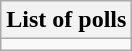<table class="wikitable collapsible collapsed">
<tr>
<th>List of polls</th>
</tr>
<tr>
<td></td>
</tr>
</table>
